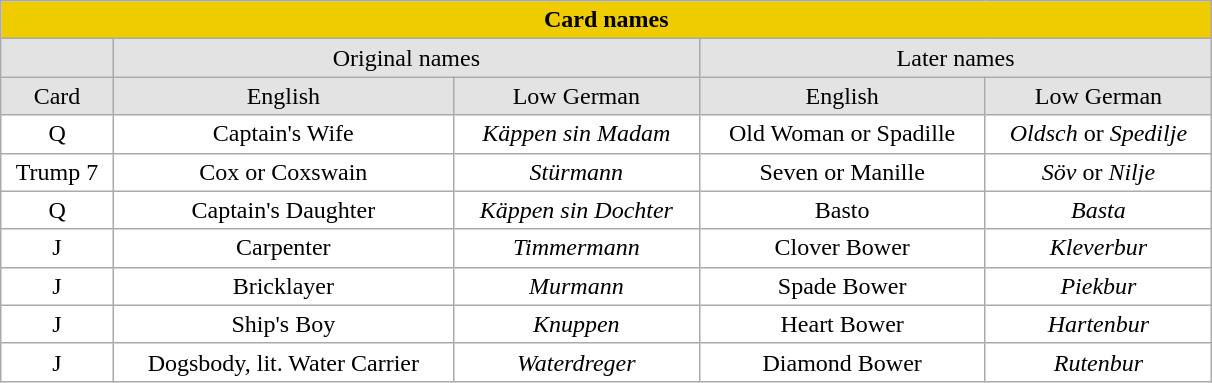<table class="wikitable" style="float: middle; background: #ffffff; margin-left: 1em; border-spacing: 1px;">
<tr align="center">
<td style="background: #efcc00;" colspan="5" width="800"><strong>Card names</strong></td>
</tr>
<tr align="center">
<td style="background: #e3e3e3;"></td>
<td style="background: #e3e3e3;" colspan="2">Original names</td>
<td style="background: #e3e3e3;" colspan="2">Later names</td>
</tr>
<tr align="center" style="background: #e3e3e3;">
<td>Card</td>
<td>English</td>
<td>Low German</td>
<td>English</td>
<td>Low German</td>
</tr>
<tr align="center" style="background: #ffffff;">
<td>Q</td>
<td>Captain's Wife</td>
<td><em>Käppen sin Madam</em></td>
<td>Old Woman or Spadille</td>
<td><em>Oldsch</em> or <em>Spedilje</em></td>
</tr>
<tr align="center" style="background: #ffffff;">
<td>Trump 7</td>
<td>Cox or Coxswain</td>
<td><em>Stürmann</em></td>
<td>Seven or Manille</td>
<td><em>Söv</em> or <em>Nilje</em></td>
</tr>
<tr align="center" style="background: #ffffff;">
<td>Q</td>
<td>Captain's Daughter</td>
<td><em>Käppen sin Dochter</em></td>
<td>Basto</td>
<td><em>Basta</em></td>
</tr>
<tr align="center" style="background: #ffffff;">
<td>J</td>
<td>Carpenter</td>
<td><em>Timmermann</em></td>
<td>Clover Bower</td>
<td><em>Kleverbur</em></td>
</tr>
<tr align="center" style="background: #ffffff;">
<td>J</td>
<td>Bricklayer</td>
<td><em>Murmann</em></td>
<td>Spade Bower</td>
<td><em>Piekbur</em></td>
</tr>
<tr align="center" style="background: #ffffff;">
<td>J</td>
<td>Ship's Boy</td>
<td><em>Knuppen</em></td>
<td>Heart Bower</td>
<td><em>Hartenbur</em></td>
</tr>
<tr align="center">
<td>J</td>
<td>Dogsbody, lit. Water Carrier</td>
<td><em>Waterdreger</em></td>
<td>Diamond Bower</td>
<td><em>Rutenbur</em></td>
</tr>
</table>
